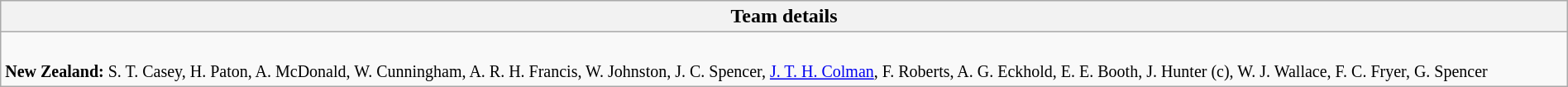<table class="wikitable collapsible collapsed" style="width:100%">
<tr>
<th>Team details</th>
</tr>
<tr>
<td><br><small>
<strong>New Zealand:</strong> S. T. Casey, H. Paton, A. McDonald, W. Cunningham, A. R. H. Francis, W. Johnston, J. C. Spencer, <a href='#'>J. T. H. Colman</a>, F. Roberts, 
A. G. Eckhold, E. E. Booth, J. Hunter (c), W. J. Wallace, F. C. Fryer, G. Spencer
</small></td>
</tr>
</table>
